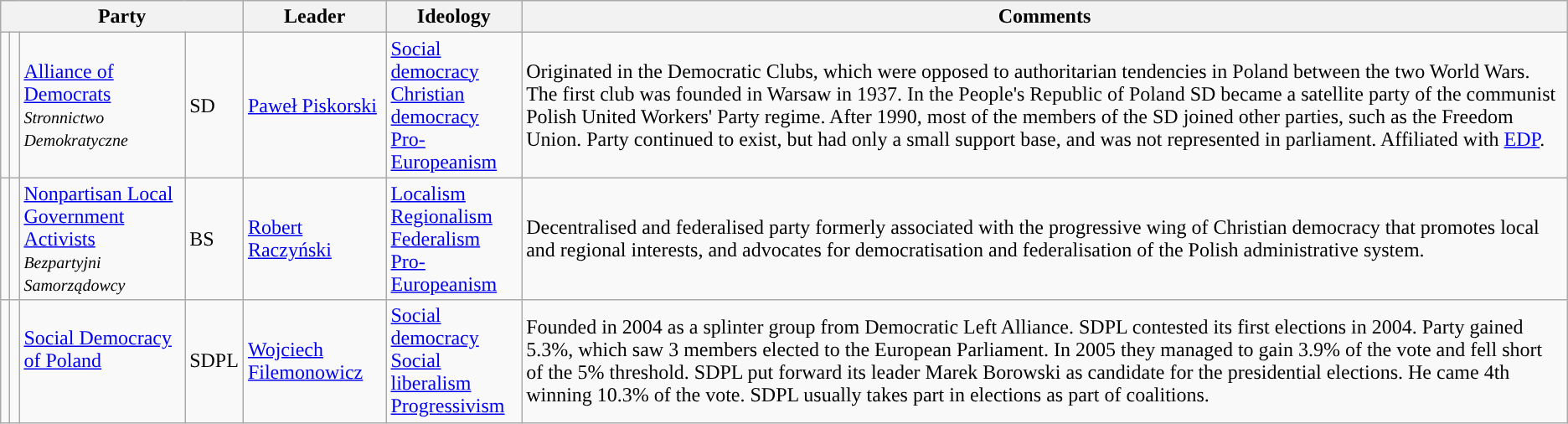<table class="wikitable sortable">
<tr>
<th colspan=4>Party</th>
<th>Leader</th>
<th>Ideology</th>
<th>Comments</th>
</tr>
<tr>
<td></td>
<td style="text-align:center;"></td>
<td><a href='#'>Alliance of Democrats</a><br><small><em>Stronnictwo Demokratyczne</em><br></small></td>
<td>SD</td>
<td><a href='#'>Paweł Piskorski</a></td>
<td><a href='#'>Social democracy</a><br><a href='#'>Christian democracy</a><br><a href='#'>Pro-Europeanism</a></td>
<td>Originated in the Democratic Clubs, which were opposed to authoritarian tendencies in Poland between the two World Wars. The first club was founded in Warsaw in 1937. In the People's Republic of Poland SD became a satellite party of the communist Polish United Workers' Party regime. After 1990, most of the members of the SD joined other parties, such as the Freedom Union. Party continued to exist, but had only a small support base, and was not represented in parliament. Affiliated with <a href='#'>EDP</a>.</td>
</tr>
<tr>
<td></td>
<td style="text-align:center;"></td>
<td><a href='#'>Nonpartisan Local Government Activists</a><br><small><em>Bezpartyjni Samorządowcy</em><br></small></td>
<td>BS</td>
<td><a href='#'>Robert Raczyński</a></td>
<td><a href='#'>Localism</a><br><a href='#'>Regionalism</a><br><a href='#'>Federalism</a><br><a href='#'>Pro-Europeanism</a></td>
<td>Decentralised and federalised party formerly associated with the progressive wing of Christian democracy that promotes local and regional interests, and advocates for democratisation and federalisation of the Polish administrative system.</td>
</tr>
<tr>
<td></td>
<td style="text-align:center;"></td>
<td><a href='#'>Social Democracy of Poland</a><br><small><br></small></td>
<td>SDPL</td>
<td><a href='#'>Wojciech Filemonowicz</a></td>
<td><a href='#'>Social democracy</a><br><a href='#'>Social liberalism</a><br><a href='#'>Progressivism</a></td>
<td>Founded in 2004 as a splinter group from Democratic Left Alliance. SDPL contested its first elections in 2004. Party gained 5.3%, which saw 3 members elected to the European Parliament. In 2005 they managed to gain 3.9% of the vote and fell short of the 5% threshold. SDPL put forward its leader Marek Borowski as candidate for the presidential elections. He came 4th winning 10.3% of the vote. SDPL usually takes part in elections as part of coalitions.</td>
</tr>
</table>
